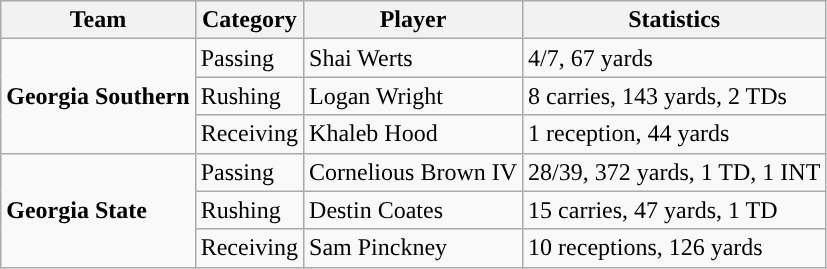<table class="wikitable" style="float: left;">
<tr>
<th>Team</th>
<th>Category</th>
<th>Player</th>
<th>Statistics</th>
</tr>
<tr>
<td rowspan=3><strong>Georgia Southern</strong></td>
<td>Passing</td>
<td>Shai Werts</td>
<td>4/7, 67 yards</td>
</tr>
<tr>
<td>Rushing</td>
<td>Logan Wright</td>
<td>8 carries, 143 yards, 2 TDs</td>
</tr>
<tr>
<td>Receiving</td>
<td>Khaleb Hood</td>
<td>1 reception, 44 yards</td>
</tr>
<tr>
<td rowspan=3><strong>Georgia State</strong></td>
<td>Passing</td>
<td>Cornelious Brown IV</td>
<td>28/39, 372 yards, 1 TD, 1 INT</td>
</tr>
<tr>
<td>Rushing</td>
<td>Destin Coates</td>
<td>15 carries, 47 yards, 1 TD</td>
</tr>
<tr>
<td>Receiving</td>
<td>Sam Pinckney</td>
<td>10 receptions, 126 yards</td>
</tr>
</table>
